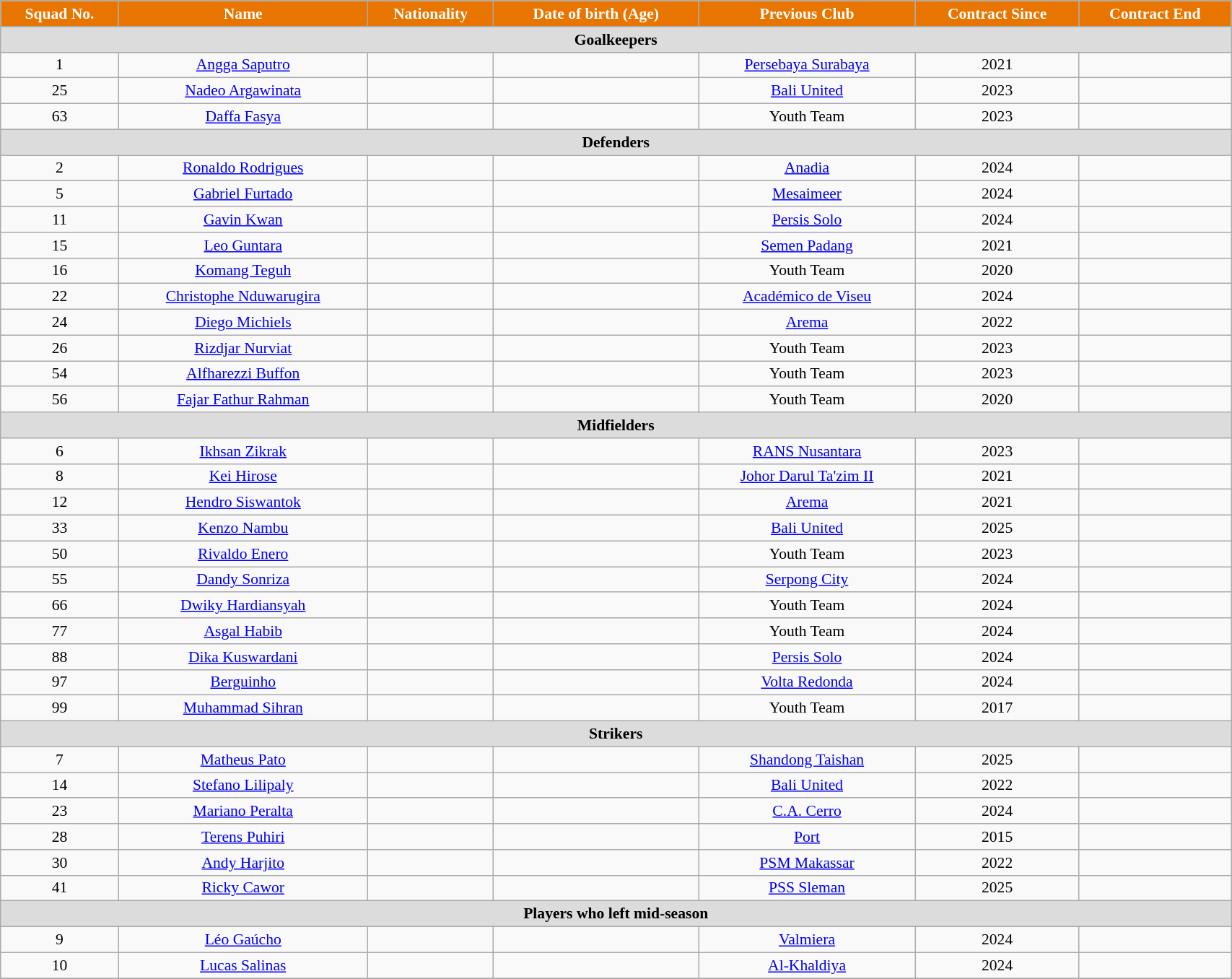<table class="wikitable" style="text-align:center; font-size:90%; width:90%;">
<tr>
<th style="background:#E77500; color:white; text-align:center;">Squad No.</th>
<th style="background:#E77500; color:white; text-align:center;">Name</th>
<th style="background:#E77500; color:white; text-align:center;">Nationality</th>
<th style="background:#E77500; color:white; text-align:center;">Date of birth (Age)</th>
<th style="background:#E77500; color:white; text-align:center;">Previous Club</th>
<th style="background:#E77500; color:white; text-align:center;">Contract Since</th>
<th style="background:#E77500; color:white; text-align:center;">Contract End</th>
</tr>
<tr>
<th colspan="8" style="background:#DCDCDC; text-align:center;">Goalkeepers</th>
</tr>
<tr>
<td>1</td>
<td><a href='#'>Angga Saputro</a></td>
<td></td>
<td></td>
<td> <a href='#'>Persebaya Surabaya</a></td>
<td>2021</td>
<td></td>
</tr>
<tr>
<td>25</td>
<td><a href='#'>Nadeo Argawinata</a></td>
<td></td>
<td></td>
<td> <a href='#'>Bali United</a></td>
<td>2023</td>
<td></td>
</tr>
<tr>
<td>63</td>
<td><a href='#'>Daffa Fasya</a></td>
<td></td>
<td></td>
<td>Youth Team</td>
<td>2023</td>
<td></td>
</tr>
<tr>
<th colspan="8" style="background:#DCDCDC; text-align:center;">Defenders</th>
</tr>
<tr>
<td>2</td>
<td><a href='#'>Ronaldo Rodrigues</a></td>
<td></td>
<td></td>
<td> <a href='#'>Anadia</a></td>
<td>2024</td>
<td></td>
</tr>
<tr>
<td>5</td>
<td><a href='#'>Gabriel Furtado</a></td>
<td></td>
<td></td>
<td> <a href='#'>Mesaimeer</a></td>
<td>2024</td>
<td></td>
</tr>
<tr>
<td>11</td>
<td><a href='#'>Gavin Kwan</a></td>
<td></td>
<td></td>
<td> <a href='#'>Persis Solo</a></td>
<td>2024</td>
<td></td>
</tr>
<tr>
<td>15</td>
<td><a href='#'>Leo Guntara</a></td>
<td></td>
<td></td>
<td> <a href='#'>Semen Padang</a></td>
<td>2021</td>
<td></td>
</tr>
<tr>
<td>16</td>
<td><a href='#'>Komang Teguh</a></td>
<td></td>
<td></td>
<td>Youth Team</td>
<td>2020</td>
<td></td>
</tr>
<tr>
<td>22</td>
<td><a href='#'>Christophe Nduwarugira</a></td>
<td></td>
<td></td>
<td> <a href='#'>Académico de Viseu</a></td>
<td>2024</td>
<td></td>
</tr>
<tr>
<td>24</td>
<td><a href='#'>Diego Michiels</a></td>
<td></td>
<td></td>
<td> <a href='#'>Arema</a></td>
<td>2022</td>
<td></td>
</tr>
<tr>
<td>26</td>
<td><a href='#'>Rizdjar Nurviat</a></td>
<td></td>
<td></td>
<td>Youth Team</td>
<td>2023</td>
<td></td>
</tr>
<tr>
<td>54</td>
<td><a href='#'>Alfharezzi Buffon</a></td>
<td></td>
<td></td>
<td>Youth Team</td>
<td>2023</td>
<td></td>
</tr>
<tr>
<td>56</td>
<td><a href='#'>Fajar Fathur Rahman</a></td>
<td></td>
<td></td>
<td>Youth Team</td>
<td>2020</td>
<td></td>
</tr>
<tr>
<th colspan="8" style="background:#DCDCDC; text-align:center;">Midfielders</th>
</tr>
<tr>
<td>6</td>
<td><a href='#'>Ikhsan Zikrak</a></td>
<td></td>
<td></td>
<td> <a href='#'>RANS Nusantara</a></td>
<td>2023</td>
<td></td>
</tr>
<tr>
<td>8</td>
<td><a href='#'>Kei Hirose</a></td>
<td></td>
<td></td>
<td> <a href='#'>Johor Darul Ta'zim II</a></td>
<td>2021</td>
<td></td>
</tr>
<tr>
<td>12</td>
<td><a href='#'>Hendro Siswantok</a></td>
<td></td>
<td></td>
<td> <a href='#'>Arema</a></td>
<td>2021</td>
<td></td>
</tr>
<tr>
<td>33</td>
<td><a href='#'>Kenzo Nambu</a></td>
<td></td>
<td></td>
<td> <a href='#'>Bali United</a></td>
<td>2025</td>
<td></td>
</tr>
<tr>
<td>50</td>
<td><a href='#'>Rivaldo Enero</a></td>
<td></td>
<td></td>
<td>Youth Team</td>
<td>2023</td>
<td></td>
</tr>
<tr>
<td>55</td>
<td><a href='#'>Dandy Sonriza</a></td>
<td></td>
<td></td>
<td> <a href='#'>Serpong City</a></td>
<td>2024</td>
<td></td>
</tr>
<tr>
<td>66</td>
<td><a href='#'>Dwiky Hardiansyah</a></td>
<td></td>
<td></td>
<td>Youth Team</td>
<td>2024</td>
<td></td>
</tr>
<tr>
<td>77</td>
<td><a href='#'>Asgal Habib</a></td>
<td></td>
<td></td>
<td>Youth Team</td>
<td>2024</td>
<td></td>
</tr>
<tr>
<td>88</td>
<td><a href='#'>Dika Kuswardani</a></td>
<td></td>
<td></td>
<td> <a href='#'>Persis Solo</a></td>
<td>2024</td>
<td></td>
</tr>
<tr>
<td>97</td>
<td><a href='#'>Berguinho</a></td>
<td></td>
<td></td>
<td> <a href='#'>Volta Redonda</a></td>
<td>2024</td>
<td></td>
</tr>
<tr>
<td>99</td>
<td><a href='#'>Muhammad Sihran</a></td>
<td></td>
<td></td>
<td>Youth Team</td>
<td>2017</td>
<td></td>
</tr>
<tr>
<th colspan="8" style="background:#DCDCDC; text-align:center;">Strikers</th>
</tr>
<tr>
<td>7</td>
<td><a href='#'>Matheus Pato</a></td>
<td></td>
<td></td>
<td> <a href='#'>Shandong Taishan</a></td>
<td>2025</td>
<td></td>
</tr>
<tr>
<td>14</td>
<td><a href='#'>Stefano Lilipaly</a></td>
<td></td>
<td></td>
<td> <a href='#'>Bali United</a></td>
<td>2022</td>
<td></td>
</tr>
<tr>
<td>23</td>
<td><a href='#'>Mariano Peralta</a></td>
<td></td>
<td></td>
<td> <a href='#'>C.A. Cerro</a></td>
<td>2024</td>
<td></td>
</tr>
<tr>
<td>28</td>
<td><a href='#'>Terens Puhiri</a></td>
<td></td>
<td></td>
<td> <a href='#'>Port</a></td>
<td>2015</td>
<td></td>
</tr>
<tr>
<td>30</td>
<td><a href='#'>Andy Harjito</a></td>
<td></td>
<td></td>
<td> <a href='#'>PSM Makassar</a></td>
<td>2022</td>
<td></td>
</tr>
<tr>
<td>41</td>
<td><a href='#'>Ricky Cawor</a></td>
<td></td>
<td></td>
<td> <a href='#'>PSS Sleman</a></td>
<td>2025</td>
<td></td>
</tr>
<tr>
<th colspan="8" style="background:#DCDCDC; text-align:center;">Players who left mid-season</th>
</tr>
<tr>
<td>9</td>
<td><a href='#'>Léo Gaúcho</a></td>
<td></td>
<td></td>
<td> <a href='#'>Valmiera</a></td>
<td>2024</td>
<td></td>
</tr>
<tr>
<td>10</td>
<td><a href='#'>Lucas Salinas</a></td>
<td></td>
<td></td>
<td> <a href='#'>Al-Khaldiya</a></td>
<td>2024</td>
<td></td>
</tr>
<tr>
</tr>
</table>
